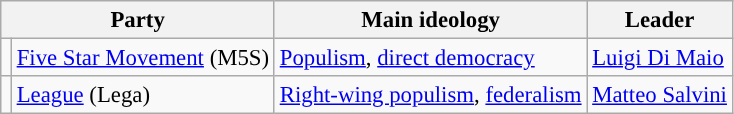<table class="wikitable" style="font-size:95%">
<tr>
<th colspan=2>Party</th>
<th>Main ideology</th>
<th>Leader</th>
</tr>
<tr>
<td style="color:inherit;background:"></td>
<td><a href='#'>Five Star Movement</a> (M5S)</td>
<td><a href='#'>Populism</a>, <a href='#'>direct democracy</a></td>
<td><a href='#'>Luigi Di Maio</a></td>
</tr>
<tr>
<td style="color:inherit;background:"></td>
<td><a href='#'>League</a> (Lega)</td>
<td><a href='#'>Right-wing populism</a>, <a href='#'>federalism</a></td>
<td><a href='#'>Matteo Salvini</a></td>
</tr>
</table>
